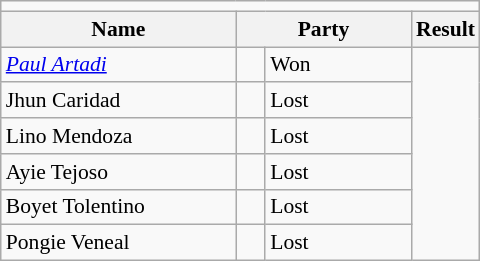<table class=wikitable style="font-size:90%">
<tr>
<td colspan=4 bgcolor=></td>
</tr>
<tr>
<th width=150px>Name</th>
<th colspan=2 width=110px>Party</th>
<th>Result</th>
</tr>
<tr>
<td><em><a href='#'>Paul Artadi</a></em></td>
<td></td>
<td>Won</td>
</tr>
<tr>
<td>Jhun Caridad</td>
<td></td>
<td>Lost</td>
</tr>
<tr>
<td>Lino Mendoza</td>
<td></td>
<td>Lost</td>
</tr>
<tr>
<td>Ayie Tejoso</td>
<td></td>
<td>Lost</td>
</tr>
<tr>
<td>Boyet Tolentino</td>
<td></td>
<td>Lost</td>
</tr>
<tr>
<td>Pongie Veneal</td>
<td></td>
<td>Lost</td>
</tr>
</table>
